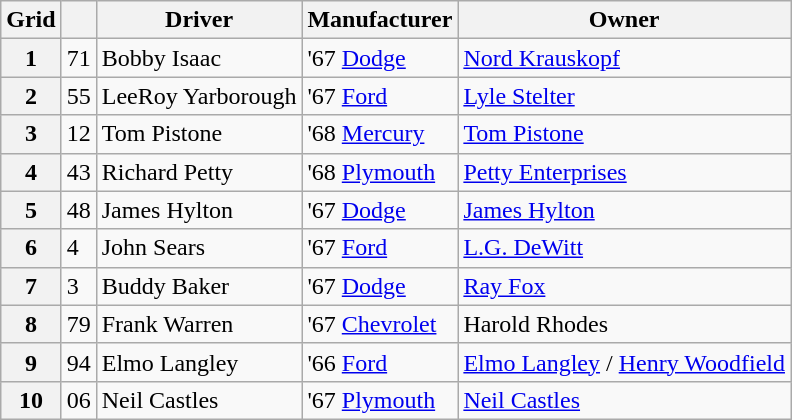<table class="wikitable">
<tr>
<th>Grid</th>
<th></th>
<th>Driver</th>
<th>Manufacturer</th>
<th>Owner</th>
</tr>
<tr>
<th>1</th>
<td>71</td>
<td>Bobby Isaac</td>
<td>'67 <a href='#'>Dodge</a></td>
<td><a href='#'>Nord Krauskopf</a></td>
</tr>
<tr>
<th>2</th>
<td>55</td>
<td>LeeRoy Yarborough</td>
<td>'67 <a href='#'>Ford</a></td>
<td><a href='#'>Lyle Stelter</a></td>
</tr>
<tr>
<th>3</th>
<td>12</td>
<td>Tom Pistone</td>
<td>'68 <a href='#'>Mercury</a></td>
<td><a href='#'>Tom Pistone</a></td>
</tr>
<tr>
<th>4</th>
<td>43</td>
<td>Richard Petty</td>
<td>'68 <a href='#'>Plymouth</a></td>
<td><a href='#'>Petty Enterprises</a></td>
</tr>
<tr>
<th>5</th>
<td>48</td>
<td>James Hylton</td>
<td>'67 <a href='#'>Dodge</a></td>
<td><a href='#'>James Hylton</a></td>
</tr>
<tr>
<th>6</th>
<td>4</td>
<td>John Sears</td>
<td>'67 <a href='#'>Ford</a></td>
<td><a href='#'>L.G. DeWitt</a></td>
</tr>
<tr>
<th>7</th>
<td>3</td>
<td>Buddy Baker</td>
<td>'67 <a href='#'>Dodge</a></td>
<td><a href='#'>Ray Fox</a></td>
</tr>
<tr>
<th>8</th>
<td>79</td>
<td>Frank Warren</td>
<td>'67 <a href='#'>Chevrolet</a></td>
<td>Harold Rhodes</td>
</tr>
<tr>
<th>9</th>
<td>94</td>
<td>Elmo Langley</td>
<td>'66 <a href='#'>Ford</a></td>
<td><a href='#'>Elmo Langley</a> / <a href='#'>Henry Woodfield</a></td>
</tr>
<tr>
<th>10</th>
<td>06</td>
<td>Neil Castles</td>
<td>'67 <a href='#'>Plymouth</a></td>
<td><a href='#'>Neil Castles</a></td>
</tr>
</table>
